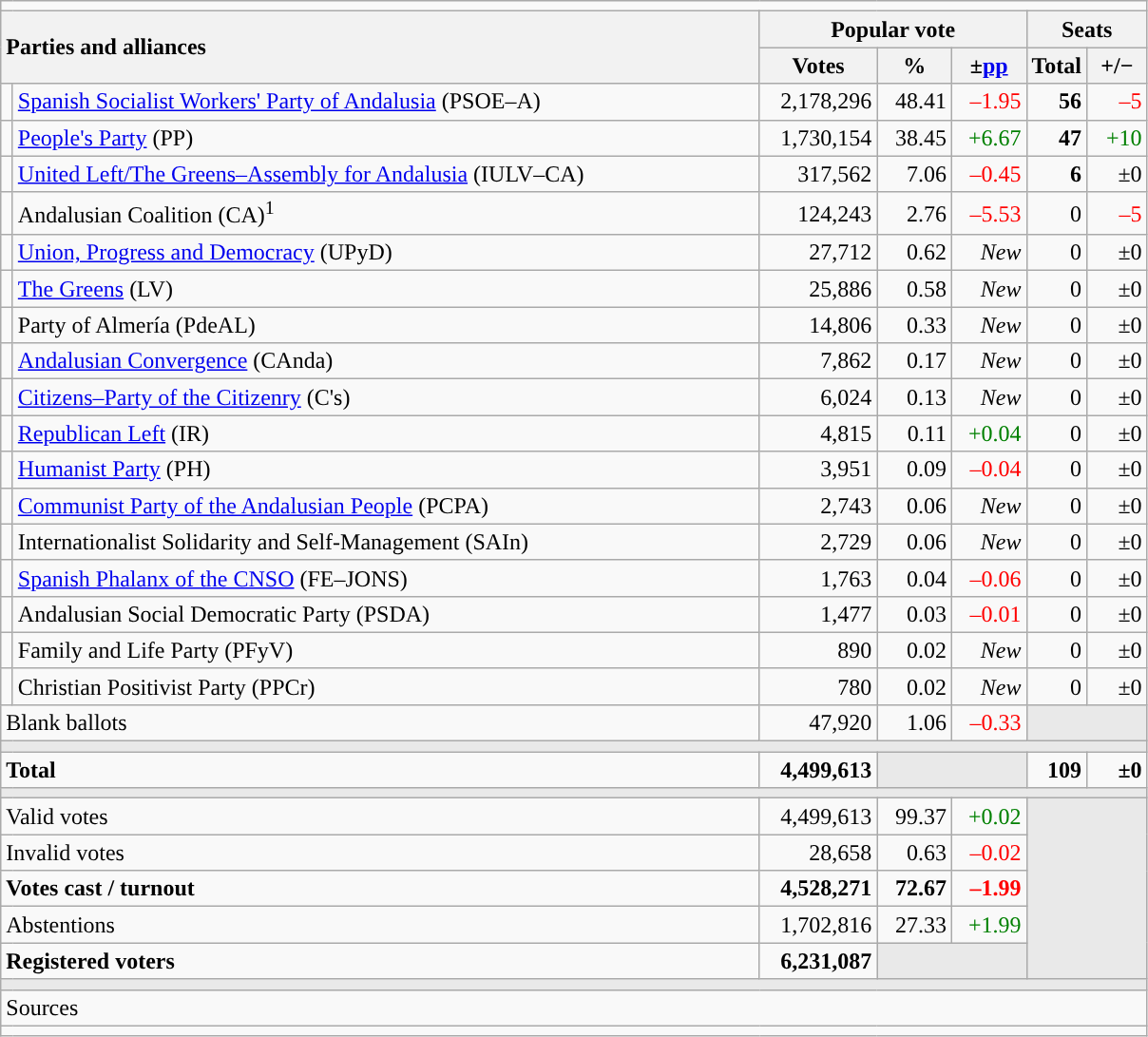<table class="wikitable" style="text-align:right;">
<tr>
<td colspan="7"></td>
</tr>
<tr>
<th style="text-align:left;" rowspan="2" colspan="2" width="525">Parties and alliances</th>
<th colspan="3">Popular vote</th>
<th colspan="2">Seats</th>
</tr>
<tr>
<th width="75">Votes</th>
<th width="45">%</th>
<th width="45">±<a href='#'>pp</a></th>
<th width="35">Total</th>
<th width="35">+/−</th>
</tr>
<tr>
<td width="1" style="color:inherit;background:"></td>
<td align="left"><a href='#'>Spanish Socialist Workers' Party of Andalusia</a> (PSOE–A)</td>
<td>2,178,296</td>
<td>48.41</td>
<td style="color:red;">–1.95</td>
<td><strong>56</strong></td>
<td style="color:red;">–5</td>
</tr>
<tr>
<td style="color:inherit;background:"></td>
<td align="left"><a href='#'>People's Party</a> (PP)</td>
<td>1,730,154</td>
<td>38.45</td>
<td style="color:green;">+6.67</td>
<td><strong>47</strong></td>
<td style="color:green;">+10</td>
</tr>
<tr>
<td style="color:inherit;background:"></td>
<td align="left"><a href='#'>United Left/The Greens–Assembly for Andalusia</a> (IULV–CA)</td>
<td>317,562</td>
<td>7.06</td>
<td style="color:red;">–0.45</td>
<td><strong>6</strong></td>
<td>±0</td>
</tr>
<tr>
<td style="color:inherit;background:"></td>
<td align="left">Andalusian Coalition (CA)<sup>1</sup></td>
<td>124,243</td>
<td>2.76</td>
<td style="color:red;">–5.53</td>
<td>0</td>
<td style="color:red;">–5</td>
</tr>
<tr>
<td style="color:inherit;background:"></td>
<td align="left"><a href='#'>Union, Progress and Democracy</a> (UPyD)</td>
<td>27,712</td>
<td>0.62</td>
<td><em>New</em></td>
<td>0</td>
<td>±0</td>
</tr>
<tr>
<td style="color:inherit;background:"></td>
<td align="left"><a href='#'>The Greens</a> (LV)</td>
<td>25,886</td>
<td>0.58</td>
<td><em>New</em></td>
<td>0</td>
<td>±0</td>
</tr>
<tr>
<td style="color:inherit;background:"></td>
<td align="left">Party of Almería (PdeAL)</td>
<td>14,806</td>
<td>0.33</td>
<td><em>New</em></td>
<td>0</td>
<td>±0</td>
</tr>
<tr>
<td style="color:inherit;background:"></td>
<td align="left"><a href='#'>Andalusian Convergence</a> (CAnda)</td>
<td>7,862</td>
<td>0.17</td>
<td><em>New</em></td>
<td>0</td>
<td>±0</td>
</tr>
<tr>
<td style="color:inherit;background:"></td>
<td align="left"><a href='#'>Citizens–Party of the Citizenry</a> (C's)</td>
<td>6,024</td>
<td>0.13</td>
<td><em>New</em></td>
<td>0</td>
<td>±0</td>
</tr>
<tr>
<td style="color:inherit;background:"></td>
<td align="left"><a href='#'>Republican Left</a> (IR)</td>
<td>4,815</td>
<td>0.11</td>
<td style="color:green;">+0.04</td>
<td>0</td>
<td>±0</td>
</tr>
<tr>
<td style="color:inherit;background:"></td>
<td align="left"><a href='#'>Humanist Party</a> (PH)</td>
<td>3,951</td>
<td>0.09</td>
<td style="color:red;">–0.04</td>
<td>0</td>
<td>±0</td>
</tr>
<tr>
<td style="color:inherit;background:"></td>
<td align="left"><a href='#'>Communist Party of the Andalusian People</a> (PCPA)</td>
<td>2,743</td>
<td>0.06</td>
<td><em>New</em></td>
<td>0</td>
<td>±0</td>
</tr>
<tr>
<td style="color:inherit;background:"></td>
<td align="left">Internationalist Solidarity and Self-Management (SAIn)</td>
<td>2,729</td>
<td>0.06</td>
<td><em>New</em></td>
<td>0</td>
<td>±0</td>
</tr>
<tr>
<td style="color:inherit;background:"></td>
<td align="left"><a href='#'>Spanish Phalanx of the CNSO</a> (FE–JONS)</td>
<td>1,763</td>
<td>0.04</td>
<td style="color:red;">–0.06</td>
<td>0</td>
<td>±0</td>
</tr>
<tr>
<td style="color:inherit;background:"></td>
<td align="left">Andalusian Social Democratic Party (PSDA)</td>
<td>1,477</td>
<td>0.03</td>
<td style="color:red;">–0.01</td>
<td>0</td>
<td>±0</td>
</tr>
<tr>
<td style="color:inherit;background:"></td>
<td align="left">Family and Life Party (PFyV)</td>
<td>890</td>
<td>0.02</td>
<td><em>New</em></td>
<td>0</td>
<td>±0</td>
</tr>
<tr>
<td style="color:inherit;background:"></td>
<td align="left">Christian Positivist Party (PPCr)</td>
<td>780</td>
<td>0.02</td>
<td><em>New</em></td>
<td>0</td>
<td>±0</td>
</tr>
<tr>
<td align="left" colspan="2">Blank ballots</td>
<td>47,920</td>
<td>1.06</td>
<td style="color:red;">–0.33</td>
<td bgcolor="#E9E9E9" colspan="2"></td>
</tr>
<tr>
<td colspan="7" bgcolor="#E9E9E9"></td>
</tr>
<tr style="font-weight:bold;">
<td align="left" colspan="2">Total</td>
<td>4,499,613</td>
<td bgcolor="#E9E9E9" colspan="2"></td>
<td>109</td>
<td>±0</td>
</tr>
<tr>
<td colspan="7" bgcolor="#E9E9E9"></td>
</tr>
<tr>
<td align="left" colspan="2">Valid votes</td>
<td>4,499,613</td>
<td>99.37</td>
<td style="color:green;">+0.02</td>
<td bgcolor="#E9E9E9" colspan="2" rowspan="5"></td>
</tr>
<tr>
<td align="left" colspan="2">Invalid votes</td>
<td>28,658</td>
<td>0.63</td>
<td style="color:red;">–0.02</td>
</tr>
<tr style="font-weight:bold;">
<td align="left" colspan="2">Votes cast / turnout</td>
<td>4,528,271</td>
<td>72.67</td>
<td style="color:red;">–1.99</td>
</tr>
<tr>
<td align="left" colspan="2">Abstentions</td>
<td>1,702,816</td>
<td>27.33</td>
<td style="color:green;">+1.99</td>
</tr>
<tr style="font-weight:bold;">
<td align="left" colspan="2">Registered voters</td>
<td>6,231,087</td>
<td bgcolor="#E9E9E9" colspan="2"></td>
</tr>
<tr>
<td colspan="7" bgcolor="#E9E9E9"></td>
</tr>
<tr>
<td align="left" colspan="7">Sources</td>
</tr>
<tr>
<td colspan="7" style="text-align:left; max-width:790px;"></td>
</tr>
</table>
